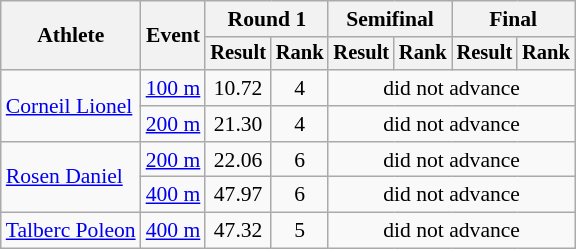<table class=wikitable style="font-size:90%">
<tr>
<th rowspan="2">Athlete</th>
<th rowspan="2">Event</th>
<th colspan="2">Round 1</th>
<th colspan="2">Semifinal</th>
<th colspan="2">Final</th>
</tr>
<tr style="font-size:95%">
<th>Result</th>
<th>Rank</th>
<th>Result</th>
<th>Rank</th>
<th>Result</th>
<th>Rank</th>
</tr>
<tr align=center>
<td align=left rowspan="2"><a href='#'>Corneil Lionel</a></td>
<td align=left><a href='#'>100 m</a></td>
<td>10.72</td>
<td>4</td>
<td colspan=4>did not advance</td>
</tr>
<tr align=center>
<td align=left><a href='#'>200 m</a></td>
<td>21.30</td>
<td>4</td>
<td colspan=4>did not advance</td>
</tr>
<tr align=center>
<td align=left rowspan="2"><a href='#'>Rosen Daniel</a></td>
<td align=left><a href='#'>200 m</a></td>
<td>22.06</td>
<td>6</td>
<td colspan=4>did not advance</td>
</tr>
<tr align=center>
<td align=left><a href='#'>400 m</a></td>
<td>47.97</td>
<td>6</td>
<td colspan=4>did not advance</td>
</tr>
<tr align=center>
<td align=left><a href='#'>Talberc Poleon</a></td>
<td align=left><a href='#'>400 m</a></td>
<td>47.32</td>
<td>5</td>
<td colspan=4>did not advance</td>
</tr>
</table>
